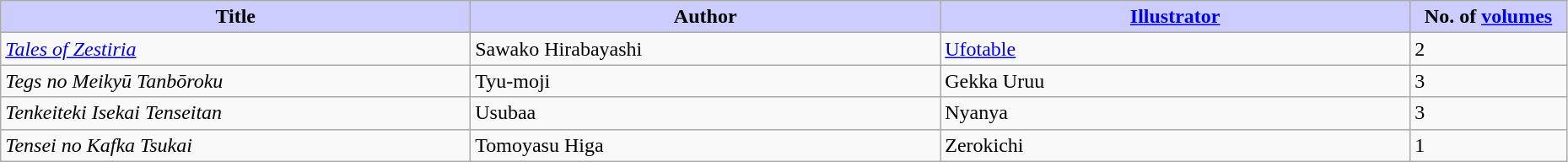<table class="wikitable" style="width: 98%;">
<tr>
<th width=30% style="background:#ccf;">Title</th>
<th width=30% style="background:#ccf;">Author</th>
<th width=30% style="background:#ccf;"><a href='#'>Illustrator</a></th>
<th width=10% style="background:#ccf;">No. of <a href='#'>volumes</a></th>
</tr>
<tr>
<td><em><a href='#'>Tales of Zestiria</a></em></td>
<td>Sawako Hirabayashi</td>
<td><a href='#'>Ufotable</a></td>
<td>2</td>
</tr>
<tr>
<td><em>Tegs no Meikyū Tanbōroku</em></td>
<td>Tyu-moji</td>
<td>Gekka Uruu</td>
<td>3</td>
</tr>
<tr>
<td><em>Tenkeiteki Isekai Tenseitan</em></td>
<td>Usubaa</td>
<td>Nyanya</td>
<td>3</td>
</tr>
<tr>
<td><em>Tensei no Kafka Tsukai</em></td>
<td>Tomoyasu Higa</td>
<td>Zerokichi</td>
<td>1</td>
</tr>
</table>
